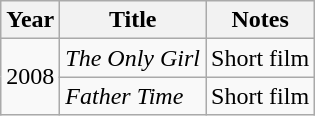<table class="wikitable">
<tr>
<th>Year</th>
<th>Title</th>
<th>Notes</th>
</tr>
<tr>
<td rowspan="2">2008</td>
<td><em>The Only Girl</em></td>
<td>Short film</td>
</tr>
<tr>
<td><em>Father Time</em></td>
<td>Short film</td>
</tr>
</table>
